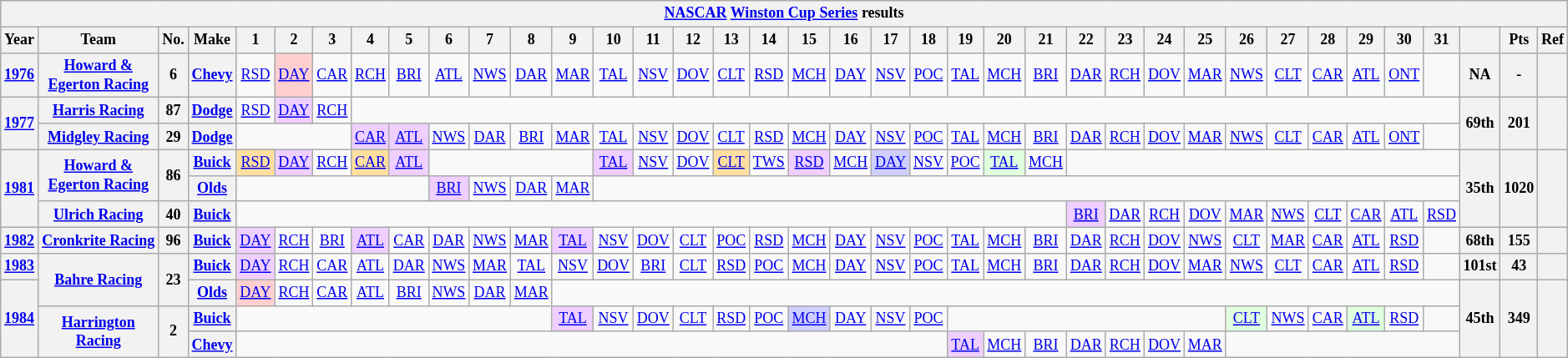<table class="wikitable" style="text-align:center; font-size:75%">
<tr>
<th colspan=45><a href='#'>NASCAR</a> <a href='#'>Winston Cup Series</a> results</th>
</tr>
<tr>
<th>Year</th>
<th>Team</th>
<th>No.</th>
<th>Make</th>
<th>1</th>
<th>2</th>
<th>3</th>
<th>4</th>
<th>5</th>
<th>6</th>
<th>7</th>
<th>8</th>
<th>9</th>
<th>10</th>
<th>11</th>
<th>12</th>
<th>13</th>
<th>14</th>
<th>15</th>
<th>16</th>
<th>17</th>
<th>18</th>
<th>19</th>
<th>20</th>
<th>21</th>
<th>22</th>
<th>23</th>
<th>24</th>
<th>25</th>
<th>26</th>
<th>27</th>
<th>28</th>
<th>29</th>
<th>30</th>
<th>31</th>
<th></th>
<th>Pts</th>
<th>Ref</th>
</tr>
<tr>
<th><a href='#'>1976</a></th>
<th><a href='#'>Howard & Egerton Racing</a></th>
<th>6</th>
<th><a href='#'>Chevy</a></th>
<td><a href='#'>RSD</a></td>
<td style="background:#FFCFCF;"><a href='#'>DAY</a><br></td>
<td><a href='#'>CAR</a></td>
<td><a href='#'>RCH</a></td>
<td><a href='#'>BRI</a></td>
<td><a href='#'>ATL</a></td>
<td><a href='#'>NWS</a></td>
<td><a href='#'>DAR</a></td>
<td><a href='#'>MAR</a></td>
<td><a href='#'>TAL</a></td>
<td><a href='#'>NSV</a></td>
<td><a href='#'>DOV</a></td>
<td><a href='#'>CLT</a></td>
<td><a href='#'>RSD</a></td>
<td><a href='#'>MCH</a></td>
<td><a href='#'>DAY</a></td>
<td><a href='#'>NSV</a></td>
<td><a href='#'>POC</a></td>
<td><a href='#'>TAL</a></td>
<td><a href='#'>MCH</a></td>
<td><a href='#'>BRI</a></td>
<td><a href='#'>DAR</a></td>
<td><a href='#'>RCH</a></td>
<td><a href='#'>DOV</a></td>
<td><a href='#'>MAR</a></td>
<td><a href='#'>NWS</a></td>
<td><a href='#'>CLT</a></td>
<td><a href='#'>CAR</a></td>
<td><a href='#'>ATL</a></td>
<td><a href='#'>ONT</a></td>
<td></td>
<th>NA</th>
<th>-</th>
<th></th>
</tr>
<tr>
<th rowspan=2><a href='#'>1977</a></th>
<th><a href='#'>Harris Racing</a></th>
<th>87</th>
<th><a href='#'>Dodge</a></th>
<td><a href='#'>RSD</a></td>
<td style="background:#EFCFFF;"><a href='#'>DAY</a><br></td>
<td><a href='#'>RCH</a></td>
<td colspan=28></td>
<th rowspan=2>69th</th>
<th rowspan=2>201</th>
<th rowspan=2></th>
</tr>
<tr>
<th><a href='#'>Midgley Racing</a></th>
<th>29</th>
<th><a href='#'>Dodge</a></th>
<td colspan=3></td>
<td style="background:#EFCFFF;"><a href='#'>CAR</a><br></td>
<td style="background:#EFCFFF;"><a href='#'>ATL</a><br></td>
<td><a href='#'>NWS</a></td>
<td><a href='#'>DAR</a></td>
<td><a href='#'>BRI</a></td>
<td><a href='#'>MAR</a></td>
<td><a href='#'>TAL</a></td>
<td><a href='#'>NSV</a></td>
<td><a href='#'>DOV</a></td>
<td><a href='#'>CLT</a></td>
<td><a href='#'>RSD</a></td>
<td><a href='#'>MCH</a></td>
<td><a href='#'>DAY</a></td>
<td><a href='#'>NSV</a></td>
<td><a href='#'>POC</a></td>
<td><a href='#'>TAL</a></td>
<td><a href='#'>MCH</a></td>
<td><a href='#'>BRI</a></td>
<td><a href='#'>DAR</a></td>
<td><a href='#'>RCH</a></td>
<td><a href='#'>DOV</a></td>
<td><a href='#'>MAR</a></td>
<td><a href='#'>NWS</a></td>
<td><a href='#'>CLT</a></td>
<td><a href='#'>CAR</a></td>
<td><a href='#'>ATL</a></td>
<td><a href='#'>ONT</a></td>
<td></td>
</tr>
<tr>
<th rowspan=3><a href='#'>1981</a></th>
<th rowspan=2><a href='#'>Howard & Egerton Racing</a></th>
<th rowspan=2>86</th>
<th><a href='#'>Buick</a></th>
<td style="background:#FFDF9F;"><a href='#'>RSD</a><br></td>
<td style="background:#EFCFFF;"><a href='#'>DAY</a><br></td>
<td><a href='#'>RCH</a></td>
<td style="background:#FFDF9F;"><a href='#'>CAR</a><br></td>
<td style="background:#EFCFFF;"><a href='#'>ATL</a><br></td>
<td colspan=4></td>
<td style="background:#EFCFFF;"><a href='#'>TAL</a><br></td>
<td><a href='#'>NSV</a></td>
<td><a href='#'>DOV</a></td>
<td style="background:#FFDF9F;"><a href='#'>CLT</a><br></td>
<td><a href='#'>TWS</a></td>
<td style="background:#EFCFFF;"><a href='#'>RSD</a><br></td>
<td><a href='#'>MCH</a></td>
<td style="background:#CFCFFF;"><a href='#'>DAY</a><br></td>
<td><a href='#'>NSV</a></td>
<td><a href='#'>POC</a></td>
<td style="background:#DFFFDF;"><a href='#'>TAL</a><br></td>
<td><a href='#'>MCH</a></td>
<td colspan=10></td>
<th rowspan=3>35th</th>
<th rowspan=3>1020</th>
<th rowspan=3></th>
</tr>
<tr>
<th><a href='#'>Olds</a></th>
<td colspan=5></td>
<td style="background:#EFCFFF;"><a href='#'>BRI</a><br></td>
<td><a href='#'>NWS</a></td>
<td><a href='#'>DAR</a></td>
<td><a href='#'>MAR</a></td>
<td colspan=22></td>
</tr>
<tr>
<th><a href='#'>Ulrich Racing</a></th>
<th>40</th>
<th><a href='#'>Buick</a></th>
<td colspan=21></td>
<td style="background:#EFCFFF;"><a href='#'>BRI</a><br></td>
<td><a href='#'>DAR</a></td>
<td><a href='#'>RCH</a></td>
<td><a href='#'>DOV</a></td>
<td><a href='#'>MAR</a></td>
<td><a href='#'>NWS</a></td>
<td><a href='#'>CLT</a></td>
<td><a href='#'>CAR</a></td>
<td><a href='#'>ATL</a></td>
<td><a href='#'>RSD</a></td>
</tr>
<tr>
<th><a href='#'>1982</a></th>
<th><a href='#'>Cronkrite Racing</a></th>
<th>96</th>
<th><a href='#'>Buick</a></th>
<td style="background:#EFCFFF;"><a href='#'>DAY</a><br></td>
<td><a href='#'>RCH</a></td>
<td><a href='#'>BRI</a></td>
<td style="background:#EFCFFF;"><a href='#'>ATL</a><br></td>
<td><a href='#'>CAR</a></td>
<td><a href='#'>DAR</a></td>
<td><a href='#'>NWS</a></td>
<td><a href='#'>MAR</a></td>
<td style="background:#EFCFFF;"><a href='#'>TAL</a><br></td>
<td><a href='#'>NSV</a></td>
<td><a href='#'>DOV</a></td>
<td><a href='#'>CLT</a></td>
<td><a href='#'>POC</a></td>
<td><a href='#'>RSD</a></td>
<td><a href='#'>MCH</a></td>
<td><a href='#'>DAY</a></td>
<td><a href='#'>NSV</a></td>
<td><a href='#'>POC</a></td>
<td><a href='#'>TAL</a></td>
<td><a href='#'>MCH</a></td>
<td><a href='#'>BRI</a></td>
<td><a href='#'>DAR</a></td>
<td><a href='#'>RCH</a></td>
<td><a href='#'>DOV</a></td>
<td><a href='#'>NWS</a></td>
<td><a href='#'>CLT</a></td>
<td><a href='#'>MAR</a></td>
<td><a href='#'>CAR</a></td>
<td><a href='#'>ATL</a></td>
<td><a href='#'>RSD</a></td>
<td></td>
<th>68th</th>
<th>155</th>
<th></th>
</tr>
<tr>
<th><a href='#'>1983</a></th>
<th rowspan=2><a href='#'>Bahre Racing</a></th>
<th rowspan=2>23</th>
<th><a href='#'>Buick</a></th>
<td style="background:#EFCFFF;"><a href='#'>DAY</a><br></td>
<td><a href='#'>RCH</a></td>
<td><a href='#'>CAR</a></td>
<td><a href='#'>ATL</a></td>
<td><a href='#'>DAR</a></td>
<td><a href='#'>NWS</a></td>
<td><a href='#'>MAR</a></td>
<td><a href='#'>TAL</a></td>
<td><a href='#'>NSV</a></td>
<td><a href='#'>DOV</a></td>
<td><a href='#'>BRI</a></td>
<td><a href='#'>CLT</a></td>
<td><a href='#'>RSD</a></td>
<td><a href='#'>POC</a></td>
<td><a href='#'>MCH</a></td>
<td><a href='#'>DAY</a></td>
<td><a href='#'>NSV</a></td>
<td><a href='#'>POC</a></td>
<td><a href='#'>TAL</a></td>
<td><a href='#'>MCH</a></td>
<td><a href='#'>BRI</a></td>
<td><a href='#'>DAR</a></td>
<td><a href='#'>RCH</a></td>
<td><a href='#'>DOV</a></td>
<td><a href='#'>MAR</a></td>
<td><a href='#'>NWS</a></td>
<td><a href='#'>CLT</a></td>
<td><a href='#'>CAR</a></td>
<td><a href='#'>ATL</a></td>
<td><a href='#'>RSD</a></td>
<td></td>
<th>101st</th>
<th>43</th>
<th></th>
</tr>
<tr>
<th rowspan=3><a href='#'>1984</a></th>
<th><a href='#'>Olds</a></th>
<td style="background:#FFCFCF;"><a href='#'>DAY</a><br></td>
<td><a href='#'>RCH</a></td>
<td><a href='#'>CAR</a></td>
<td><a href='#'>ATL</a></td>
<td><a href='#'>BRI</a></td>
<td><a href='#'>NWS</a></td>
<td><a href='#'>DAR</a></td>
<td><a href='#'>MAR</a></td>
<td colspan=23></td>
<th rowspan=3>45th</th>
<th rowspan=3>349</th>
<th rowspan=3></th>
</tr>
<tr>
<th rowspan=2><a href='#'>Harrington Racing</a></th>
<th rowspan=2>2</th>
<th><a href='#'>Buick</a></th>
<td colspan=8></td>
<td style="background:#EFCFFF;"><a href='#'>TAL</a><br></td>
<td><a href='#'>NSV</a></td>
<td><a href='#'>DOV</a></td>
<td><a href='#'>CLT</a></td>
<td><a href='#'>RSD</a></td>
<td><a href='#'>POC</a></td>
<td style="background:#CFCFFF;"><a href='#'>MCH</a><br></td>
<td><a href='#'>DAY</a></td>
<td><a href='#'>NSV</a></td>
<td><a href='#'>POC</a></td>
<td colspan=7></td>
<td style="background:#DFFFDF;"><a href='#'>CLT</a><br></td>
<td><a href='#'>NWS</a></td>
<td><a href='#'>CAR</a></td>
<td style="background:#DFFFDF;"><a href='#'>ATL</a><br></td>
<td><a href='#'>RSD</a></td>
<td></td>
</tr>
<tr>
<th><a href='#'>Chevy</a></th>
<td colspan=18></td>
<td style="background:#EFCFFF;"><a href='#'>TAL</a><br></td>
<td><a href='#'>MCH</a></td>
<td><a href='#'>BRI</a></td>
<td><a href='#'>DAR</a></td>
<td><a href='#'>RCH</a></td>
<td><a href='#'>DOV</a></td>
<td><a href='#'>MAR</a></td>
<td colspan=6></td>
</tr>
</table>
